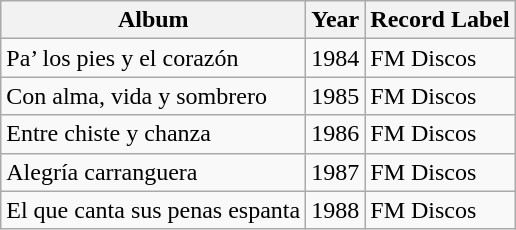<table class="wikitable">
<tr>
<th>Album</th>
<th>Year</th>
<th>Record Label</th>
</tr>
<tr>
<td>Pa’ los pies y el corazón</td>
<td>1984</td>
<td>FM Discos</td>
</tr>
<tr>
<td>Con alma, vida y sombrero</td>
<td>1985</td>
<td>FM Discos</td>
</tr>
<tr>
<td>Entre chiste y chanza</td>
<td>1986</td>
<td>FM Discos</td>
</tr>
<tr>
<td>Alegría carranguera</td>
<td>1987</td>
<td>FM Discos</td>
</tr>
<tr>
<td>El que canta sus penas espanta</td>
<td>1988</td>
<td>FM Discos</td>
</tr>
</table>
